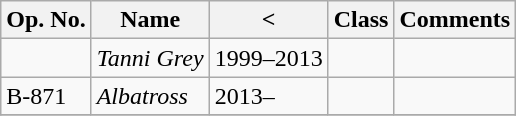<table class="wikitable">
<tr>
<th>Op. No.</th>
<th>Name</th>
<th><</th>
<th>Class</th>
<th>Comments</th>
</tr>
<tr>
<td></td>
<td><em>Tanni Grey</em></td>
<td>1999–2013</td>
<td></td>
<td></td>
</tr>
<tr>
<td>B-871</td>
<td><em>Albatross</em></td>
<td>2013–</td>
<td></td>
<td></td>
</tr>
<tr>
</tr>
</table>
